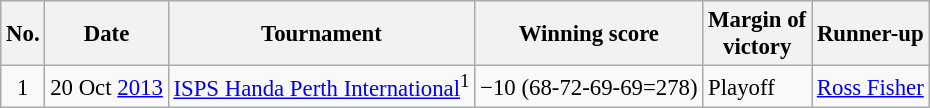<table class="wikitable" style="font-size:95%;">
<tr>
<th>No.</th>
<th>Date</th>
<th>Tournament</th>
<th>Winning score</th>
<th>Margin of<br>victory</th>
<th>Runner-up</th>
</tr>
<tr>
<td align=center>1</td>
<td align=right>20 Oct <a href='#'>2013</a></td>
<td><a href='#'>ISPS Handa Perth International</a><sup>1</sup></td>
<td>−10 (68-72-69-69=278)</td>
<td>Playoff</td>
<td> <a href='#'>Ross Fisher</a></td>
</tr>
</table>
